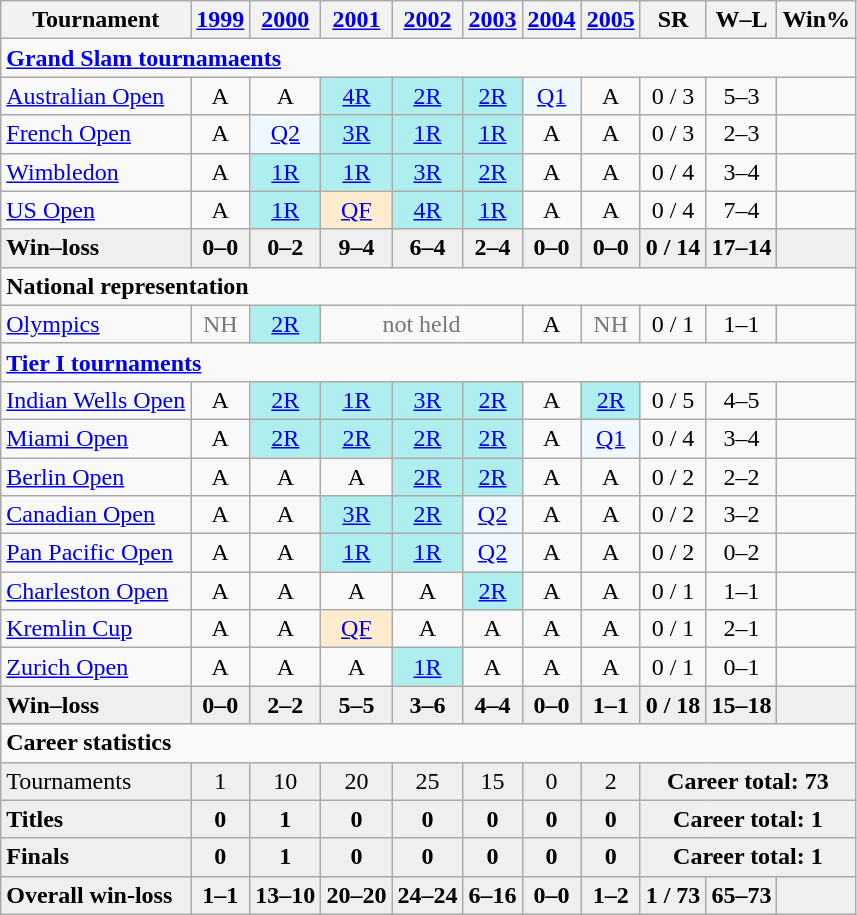<table class="wikitable" style=text-align:center>
<tr>
<th>Tournament</th>
<th><a href='#'>1999</a></th>
<th><a href='#'>2000</a></th>
<th><a href='#'>2001</a></th>
<th><a href='#'>2002</a></th>
<th><a href='#'>2003</a></th>
<th><a href='#'>2004</a></th>
<th><a href='#'>2005</a></th>
<th>SR</th>
<th>W–L</th>
<th>Win%</th>
</tr>
<tr>
<td align=left colspan="11"><strong><a href='#'>Grand Slam tournamaents</a></strong></td>
</tr>
<tr>
<td align=left><a href='#'>Australian Open</a></td>
<td>A</td>
<td>A</td>
<td bgcolor=afeeee><a href='#'>4R</a></td>
<td bgcolor=afeeee><a href='#'>2R</a></td>
<td bgcolor=afeeee><a href='#'>2R</a></td>
<td bgcolor=f0f8ff><a href='#'>Q1</a></td>
<td>A</td>
<td>0 / 3</td>
<td>5–3</td>
<td></td>
</tr>
<tr>
<td align=left><a href='#'>French Open</a></td>
<td>A</td>
<td bgcolor=f0f8ff><a href='#'>Q2</a></td>
<td bgcolor=afeeee><a href='#'>3R</a></td>
<td bgcolor=afeeee><a href='#'>1R</a></td>
<td bgcolor=afeeee><a href='#'>1R</a></td>
<td>A</td>
<td>A</td>
<td>0 / 3</td>
<td>2–3</td>
<td></td>
</tr>
<tr>
<td align=left><a href='#'>Wimbledon</a></td>
<td>A</td>
<td bgcolor=afeeee><a href='#'>1R</a></td>
<td bgcolor=afeeee><a href='#'>1R</a></td>
<td bgcolor=afeeee><a href='#'>3R</a></td>
<td bgcolor=afeeee><a href='#'>2R</a></td>
<td>A</td>
<td>A</td>
<td>0 / 4</td>
<td>3–4</td>
<td></td>
</tr>
<tr>
<td align=left><a href='#'>US Open</a></td>
<td>A</td>
<td bgcolor=afeeee><a href='#'>1R</a></td>
<td bgcolor=ffebcd><a href='#'>QF</a></td>
<td bgcolor=afeeee><a href='#'>4R</a></td>
<td bgcolor=afeeee><a href='#'>1R</a></td>
<td>A</td>
<td>A</td>
<td>0 / 4</td>
<td>7–4</td>
<td></td>
</tr>
<tr style=background:#efefef;font-weight:bold>
<td align=left>Win–loss</td>
<td>0–0</td>
<td>0–2</td>
<td>9–4</td>
<td>6–4</td>
<td>2–4</td>
<td>0–0</td>
<td>0–0</td>
<td>0 / 14</td>
<td>17–14</td>
<td></td>
</tr>
<tr>
<td colspan="11" align=left><strong>National representation</strong></td>
</tr>
<tr>
<td align=left><a href='#'>Olympics</a></td>
<td style=color:#767676>NH</td>
<td bgcolor=afeeee><a href='#'>2R</a></td>
<td colspan="3" style=color:#767676>not held</td>
<td>A</td>
<td style=color:#767676>NH</td>
<td>0 / 1</td>
<td>1–1</td>
<td></td>
</tr>
<tr>
<td colspan="11" align=left><strong><a href='#'>Tier I tournaments</a></strong></td>
</tr>
<tr>
<td align=left><a href='#'>Indian Wells Open</a></td>
<td>A</td>
<td bgcolor=afeeee><a href='#'>2R</a></td>
<td bgcolor=afeeee><a href='#'>1R</a></td>
<td bgcolor=afeeee><a href='#'>3R</a></td>
<td bgcolor=afeeee><a href='#'>2R</a></td>
<td>A</td>
<td bgcolor=afeeee><a href='#'>2R</a></td>
<td>0 / 5</td>
<td>4–5</td>
<td></td>
</tr>
<tr>
<td align=left><a href='#'>Miami Open</a></td>
<td>A</td>
<td bgcolor=afeeee><a href='#'>2R</a></td>
<td bgcolor=afeeee><a href='#'>2R</a></td>
<td bgcolor=afeeee><a href='#'>2R</a></td>
<td bgcolor=afeeee><a href='#'>2R</a></td>
<td>A</td>
<td bgcolor=f0f8ff><a href='#'>Q1</a></td>
<td>0 / 4</td>
<td>3–4</td>
<td></td>
</tr>
<tr>
<td align=left><a href='#'>Berlin Open</a></td>
<td>A</td>
<td>A</td>
<td>A</td>
<td bgcolor=afeeee><a href='#'>2R</a></td>
<td bgcolor=afeeee><a href='#'>2R</a></td>
<td>A</td>
<td>A</td>
<td>0 / 2</td>
<td>2–2</td>
<td></td>
</tr>
<tr>
<td align=left><a href='#'>Canadian Open</a></td>
<td>A</td>
<td>A</td>
<td bgcolor=afeeee><a href='#'>3R</a></td>
<td bgcolor=afeeee><a href='#'>2R</a></td>
<td bgcolor=f0f8ff><a href='#'>Q2</a></td>
<td>A</td>
<td>A</td>
<td>0 / 2</td>
<td>3–2</td>
<td></td>
</tr>
<tr>
<td align=left><a href='#'>Pan Pacific Open</a></td>
<td>A</td>
<td>A</td>
<td bgcolor=afeeee><a href='#'>1R</a></td>
<td bgcolor=afeeee><a href='#'>1R</a></td>
<td bgcolor=f0f8ff><a href='#'>Q2</a></td>
<td>A</td>
<td>A</td>
<td>0 / 2</td>
<td>0–2</td>
<td></td>
</tr>
<tr>
<td align=left><a href='#'>Charleston Open</a></td>
<td>A</td>
<td>A</td>
<td>A</td>
<td>A</td>
<td bgcolor=afeeee><a href='#'>2R</a></td>
<td>A</td>
<td>A</td>
<td>0 / 1</td>
<td>1–1</td>
<td></td>
</tr>
<tr>
<td align=left><a href='#'>Kremlin Cup</a></td>
<td>A</td>
<td>A</td>
<td bgcolor=ffebcd><a href='#'>QF</a></td>
<td>A</td>
<td>A</td>
<td>A</td>
<td>A</td>
<td>0 / 1</td>
<td>2–1</td>
<td></td>
</tr>
<tr>
<td align=left><a href='#'>Zurich Open</a></td>
<td>A</td>
<td>A</td>
<td>A</td>
<td bgcolor=afeeee><a href='#'>1R</a></td>
<td>A</td>
<td>A</td>
<td>A</td>
<td>0 / 1</td>
<td>0–1</td>
<td></td>
</tr>
<tr style=background:#efefef;font-weight:bold>
<td align=left>Win–loss</td>
<td>0–0</td>
<td>2–2</td>
<td>5–5</td>
<td>3–6</td>
<td>4–4</td>
<td>0–0</td>
<td>1–1</td>
<td>0 / 18</td>
<td>15–18</td>
<td></td>
</tr>
<tr>
<td colspan="11" align=left><strong>Career statistics</strong></td>
</tr>
<tr bgcolor=efefef>
<td align=left>Tournaments</td>
<td>1</td>
<td>10</td>
<td>20</td>
<td>25</td>
<td>15</td>
<td>0</td>
<td>2</td>
<td colspan="3"><strong>Career total: 73</strong></td>
</tr>
<tr style=background:#efefef;font-weight:bold>
<td align=left>Titles</td>
<td>0</td>
<td>1</td>
<td>0</td>
<td>0</td>
<td>0</td>
<td>0</td>
<td>0</td>
<td colspan="3">Career total: 1</td>
</tr>
<tr style=background:#efefef;font-weight:bold>
<td align=left>Finals</td>
<td>0</td>
<td>1</td>
<td>0</td>
<td>0</td>
<td>0</td>
<td>0</td>
<td>0</td>
<td colspan="3">Career total: 1</td>
</tr>
<tr style=background:#efefef;font-weight:bold>
<td align=left>Overall win-loss</td>
<td>1–1</td>
<td>13–10</td>
<td>20–20</td>
<td>24–24</td>
<td>6–16</td>
<td>0–0</td>
<td>1–2</td>
<td>1 / 73</td>
<td>65–73</td>
<td></td>
</tr>
</table>
